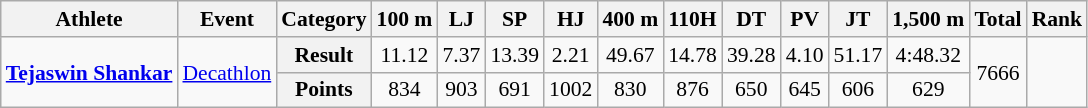<table class=wikitable style="text-align:center; font-size:90%">
<tr>
<th>Athlete</th>
<th>Event</th>
<th>Category</th>
<th>100 m</th>
<th>LJ</th>
<th>SP</th>
<th>HJ</th>
<th>400 m</th>
<th>110H</th>
<th>DT</th>
<th>PV</th>
<th>JT</th>
<th>1,500 m</th>
<th>Total</th>
<th>Rank</th>
</tr>
<tr>
<td rowspan="2" style="text-align:left"><strong><a href='#'>Tejaswin Shankar</a></strong></td>
<td rowspan="2"><a href='#'>Decathlon</a></td>
<th>Result</th>
<td>11.12 <strong></strong></td>
<td>7.37</td>
<td>13.39 <strong></strong></td>
<td>2.21 <strong></strong></td>
<td>49.67</td>
<td>14.78</td>
<td>39.28 <strong></strong></td>
<td>4.10 <strong></strong></td>
<td>51.17</td>
<td>4:48.32</td>
<td rowspan="2">7666 <strong></strong> <strong></strong></td>
<td rowspan="2"><strong></strong></td>
</tr>
<tr>
<th>Points</th>
<td>834</td>
<td>903</td>
<td>691</td>
<td>1002</td>
<td>830</td>
<td>876</td>
<td>650</td>
<td>645</td>
<td>606</td>
<td>629</td>
</tr>
</table>
